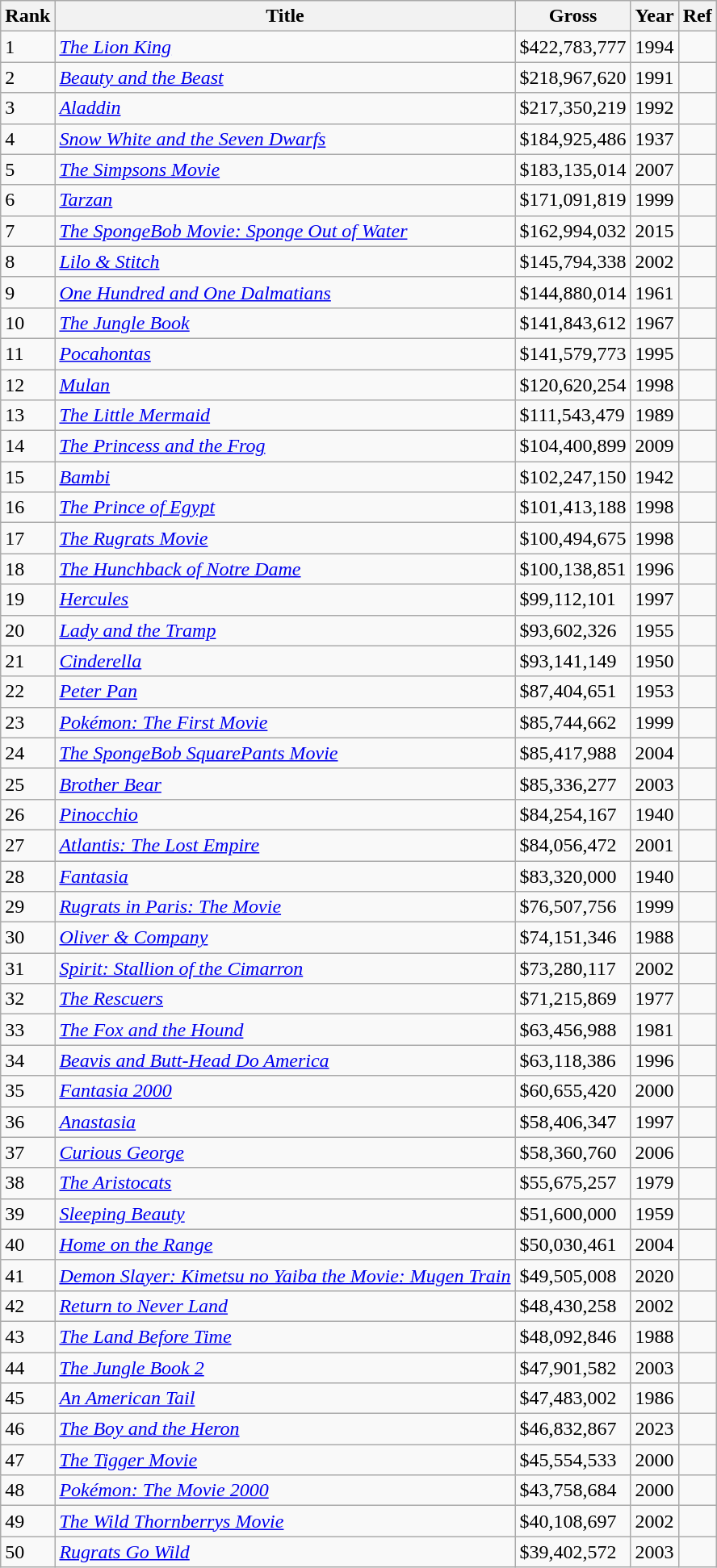<table class="wikitable sortable" style="margin:auto; margin:auto;">
<tr>
<th>Rank</th>
<th>Title</th>
<th>Gross</th>
<th>Year</th>
<th scope="col" class="unsortable">Ref</th>
</tr>
<tr>
<td>1</td>
<td><em><a href='#'>The Lion King</a></em></td>
<td>$422,783,777</td>
<td>1994</td>
<td></td>
</tr>
<tr>
<td>2</td>
<td><em><a href='#'>Beauty and the Beast</a></em></td>
<td>$218,967,620</td>
<td>1991</td>
<td></td>
</tr>
<tr>
<td>3</td>
<td><em><a href='#'>Aladdin</a></em></td>
<td>$217,350,219</td>
<td>1992</td>
<td></td>
</tr>
<tr>
<td>4</td>
<td><em><a href='#'>Snow White and the Seven Dwarfs</a></em></td>
<td>$184,925,486</td>
<td>1937</td>
<td></td>
</tr>
<tr>
<td>5</td>
<td><em><a href='#'>The Simpsons Movie</a></em></td>
<td>$183,135,014</td>
<td>2007</td>
<td></td>
</tr>
<tr>
<td>6</td>
<td><em><a href='#'>Tarzan</a></em></td>
<td>$171,091,819</td>
<td>1999</td>
<td></td>
</tr>
<tr>
<td>7</td>
<td><em><a href='#'>The SpongeBob Movie: Sponge Out of Water</a></em></td>
<td>$162,994,032</td>
<td>2015</td>
<td></td>
</tr>
<tr>
<td>8</td>
<td><em><a href='#'>Lilo & Stitch</a></em></td>
<td>$145,794,338</td>
<td>2002</td>
<td></td>
</tr>
<tr>
<td>9</td>
<td><em><a href='#'>One Hundred and One Dalmatians</a></em></td>
<td>$144,880,014</td>
<td>1961</td>
<td></td>
</tr>
<tr>
<td>10</td>
<td><em><a href='#'>The Jungle Book</a></em></td>
<td>$141,843,612</td>
<td>1967</td>
<td></td>
</tr>
<tr>
<td>11</td>
<td><em><a href='#'>Pocahontas</a></em></td>
<td>$141,579,773</td>
<td>1995</td>
<td></td>
</tr>
<tr>
<td>12</td>
<td><em><a href='#'>Mulan</a></em></td>
<td>$120,620,254</td>
<td>1998</td>
<td></td>
</tr>
<tr>
<td>13</td>
<td><em><a href='#'>The Little Mermaid</a></em></td>
<td>$111,543,479</td>
<td>1989</td>
<td></td>
</tr>
<tr>
<td>14</td>
<td><em><a href='#'>The Princess and the Frog</a></em></td>
<td>$104,400,899</td>
<td>2009</td>
<td></td>
</tr>
<tr>
<td>15</td>
<td><em><a href='#'>Bambi</a></em></td>
<td>$102,247,150</td>
<td>1942</td>
<td></td>
</tr>
<tr>
<td>16</td>
<td><em><a href='#'>The Prince of Egypt</a></em></td>
<td>$101,413,188</td>
<td>1998</td>
<td></td>
</tr>
<tr>
<td>17</td>
<td><em><a href='#'>The Rugrats Movie</a></em></td>
<td>$100,494,675</td>
<td>1998</td>
<td></td>
</tr>
<tr>
<td>18</td>
<td><em><a href='#'>The Hunchback of Notre Dame</a></em></td>
<td>$100,138,851</td>
<td>1996</td>
<td></td>
</tr>
<tr>
<td>19</td>
<td><em><a href='#'>Hercules</a></em></td>
<td>$99,112,101</td>
<td>1997</td>
<td></td>
</tr>
<tr>
<td>20</td>
<td><em><a href='#'>Lady and the Tramp</a></em></td>
<td>$93,602,326</td>
<td>1955</td>
<td></td>
</tr>
<tr>
<td>21</td>
<td><em><a href='#'>Cinderella</a></em></td>
<td>$93,141,149</td>
<td>1950</td>
<td></td>
</tr>
<tr>
<td>22</td>
<td><em><a href='#'>Peter Pan</a></em></td>
<td>$87,404,651</td>
<td>1953</td>
<td></td>
</tr>
<tr>
<td>23</td>
<td><em><a href='#'>Pokémon: The First Movie</a></em></td>
<td>$85,744,662</td>
<td>1999</td>
<td></td>
</tr>
<tr>
<td>24</td>
<td><em><a href='#'>The SpongeBob SquarePants Movie</a></em></td>
<td>$85,417,988</td>
<td>2004</td>
<td></td>
</tr>
<tr>
<td>25</td>
<td><em><a href='#'>Brother Bear</a></em></td>
<td>$85,336,277</td>
<td>2003</td>
<td></td>
</tr>
<tr>
<td>26</td>
<td><em><a href='#'>Pinocchio</a></em></td>
<td>$84,254,167</td>
<td>1940</td>
<td></td>
</tr>
<tr>
<td>27</td>
<td><em><a href='#'>Atlantis: The Lost Empire</a></em></td>
<td>$84,056,472</td>
<td>2001</td>
<td></td>
</tr>
<tr>
<td>28</td>
<td><em><a href='#'>Fantasia</a></em></td>
<td>$83,320,000</td>
<td>1940</td>
<td></td>
</tr>
<tr>
<td>29</td>
<td><em><a href='#'>Rugrats in Paris: The Movie</a></em></td>
<td>$76,507,756</td>
<td>1999</td>
<td></td>
</tr>
<tr>
<td>30</td>
<td><em><a href='#'>Oliver & Company</a></em></td>
<td>$74,151,346</td>
<td>1988</td>
<td></td>
</tr>
<tr>
<td>31</td>
<td><em><a href='#'>Spirit: Stallion of the Cimarron</a></em></td>
<td>$73,280,117</td>
<td>2002</td>
<td></td>
</tr>
<tr>
<td>32</td>
<td><em><a href='#'>The Rescuers</a></em></td>
<td>$71,215,869</td>
<td>1977</td>
<td></td>
</tr>
<tr>
<td>33</td>
<td><em><a href='#'>The Fox and the Hound</a></em></td>
<td>$63,456,988</td>
<td>1981</td>
<td></td>
</tr>
<tr>
<td>34</td>
<td><em><a href='#'>Beavis and Butt-Head Do America</a></em></td>
<td>$63,118,386</td>
<td>1996</td>
<td></td>
</tr>
<tr>
<td>35</td>
<td><em><a href='#'>Fantasia 2000</a></em></td>
<td>$60,655,420</td>
<td>2000</td>
<td></td>
</tr>
<tr>
<td>36</td>
<td><em><a href='#'>Anastasia</a></em></td>
<td>$58,406,347</td>
<td>1997</td>
<td></td>
</tr>
<tr>
<td>37</td>
<td><em><a href='#'>Curious George</a></em></td>
<td>$58,360,760</td>
<td>2006</td>
<td></td>
</tr>
<tr>
<td>38</td>
<td><em><a href='#'>The Aristocats</a></em></td>
<td>$55,675,257</td>
<td>1979</td>
<td></td>
</tr>
<tr>
<td>39</td>
<td><em><a href='#'>Sleeping Beauty</a></em></td>
<td>$51,600,000</td>
<td>1959</td>
<td></td>
</tr>
<tr>
<td>40</td>
<td><em><a href='#'>Home on the Range</a></em></td>
<td>$50,030,461</td>
<td>2004</td>
<td></td>
</tr>
<tr>
<td>41</td>
<td><em><a href='#'>Demon Slayer: Kimetsu no Yaiba the Movie: Mugen Train</a></em></td>
<td>$49,505,008</td>
<td>2020</td>
<td></td>
</tr>
<tr>
<td>42</td>
<td><em><a href='#'>Return to Never Land</a></em></td>
<td>$48,430,258</td>
<td>2002</td>
<td></td>
</tr>
<tr>
<td>43</td>
<td><em><a href='#'>The Land Before Time</a></em></td>
<td>$48,092,846</td>
<td>1988</td>
<td></td>
</tr>
<tr>
<td>44</td>
<td><em><a href='#'>The Jungle Book 2</a></em></td>
<td>$47,901,582</td>
<td>2003</td>
<td></td>
</tr>
<tr>
<td>45</td>
<td><em><a href='#'>An American Tail</a></em></td>
<td>$47,483,002</td>
<td>1986</td>
<td></td>
</tr>
<tr>
<td>46</td>
<td><em><a href='#'>The Boy and the Heron</a></em></td>
<td>$46,832,867</td>
<td>2023</td>
<td></td>
</tr>
<tr>
<td>47</td>
<td><em><a href='#'>The Tigger Movie</a></em></td>
<td>$45,554,533</td>
<td>2000</td>
<td></td>
</tr>
<tr>
<td>48</td>
<td><em><a href='#'>Pokémon: The Movie 2000</a></em></td>
<td>$43,758,684</td>
<td>2000</td>
<td></td>
</tr>
<tr>
<td>49</td>
<td><em><a href='#'>The Wild Thornberrys Movie</a></em></td>
<td>$40,108,697</td>
<td>2002</td>
<td></td>
</tr>
<tr>
<td>50</td>
<td><em><a href='#'>Rugrats Go Wild</a></em></td>
<td>$39,402,572</td>
<td>2003</td>
<td></td>
</tr>
</table>
